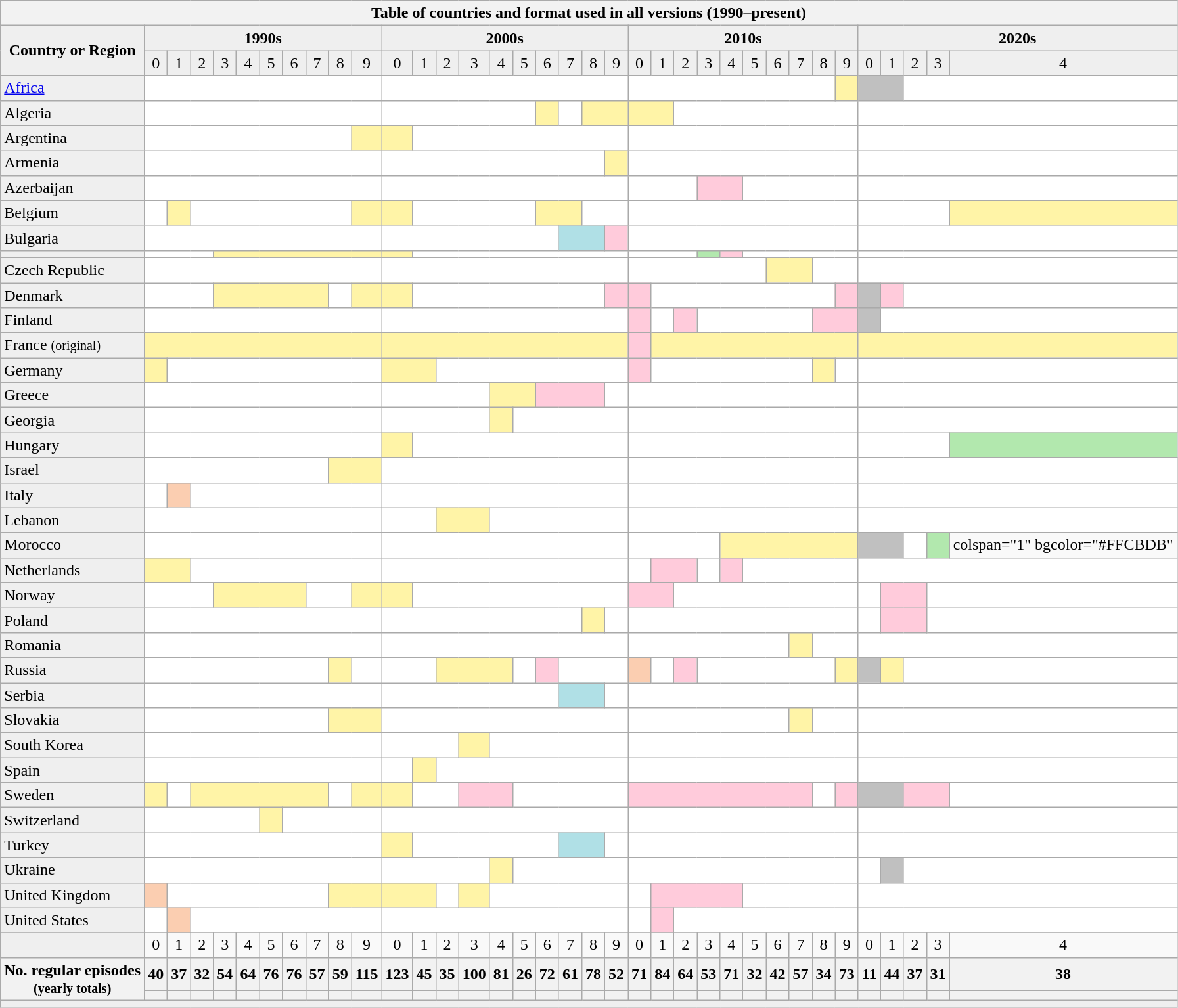<table class="wikitable collapsible collapsed" text-align:center;>
<tr>
<th colspan="36">Table of countries and format used in all versions (1990–present)</th>
</tr>
<tr bgcolor="EFEFEF" align="center">
<td rowspan="2"><strong>Country or Region</strong></td>
<td colspan="10"><strong>1990s</strong></td>
<td colspan="10"><strong>2000s</strong></td>
<td colspan="10"><strong>2010s</strong></td>
<td colspan="5"><strong>2020s</strong></td>
</tr>
<tr bgcolor="#EFEFEF" align="center">
<td>0</td>
<td>1</td>
<td>2</td>
<td>3</td>
<td>4</td>
<td>5</td>
<td>6</td>
<td>7</td>
<td>8</td>
<td>9</td>
<td>0</td>
<td>1</td>
<td>2</td>
<td>3</td>
<td>4</td>
<td>5</td>
<td>6</td>
<td>7</td>
<td>8</td>
<td>9</td>
<td>0</td>
<td>1</td>
<td>2</td>
<td>3</td>
<td>4</td>
<td>5</td>
<td>6</td>
<td>7</td>
<td>8</td>
<td>9</td>
<td>0</td>
<td>1</td>
<td>2</td>
<td>3</td>
<td>4</td>
</tr>
<tr>
<td bgcolor="#EFEFEF"><a href='#'>Africa</a></td>
<td colspan="10" bgcolor="#FFFFFF"></td>
<td colspan="10" bgcolor="#FFFFFF"></td>
<td colspan="9" bgcolor="#FFFFFF"></td>
<td colspan="1" bgcolor="#FFF4A7"></td>
<td colspan="2" bgcolor="#C0C0C0"></td>
<td colspan="3" bgcolor="#FFFFFF"></td>
</tr>
<tr>
<td bgcolor="#EFEFEF">Algeria</td>
<td colspan="10" bgcolor="#FFFFFF"></td>
<td colspan="6" bgcolor="#FFFFFF"></td>
<td colspan="1" bgcolor="#FFF4A7"></td>
<td colspan="1" bgcolor="#FFFFFF"></td>
<td colspan="2" bgcolor="#FFF4A7"></td>
<td colspan="2" bgcolor="#FFF4A7"></td>
<td colspan="8" bgcolor="#FFFFFF"></td>
<td colspan="5" bgcolor="#FFFFFF"></td>
</tr>
<tr>
<td bgcolor="#EFEFEF">Argentina</td>
<td colspan="9" bgcolor="#FFFFFF"></td>
<td colspan="1" bgcolor="#FFF4A7"></td>
<td colspan="1" bgcolor="#FFF4A7"></td>
<td colspan="9" bgcolor="#FFFFFF"></td>
<td colspan="10" bgcolor="#FFFFFF"></td>
<td colspan="5" bgcolor="#FFFFFF"></td>
</tr>
<tr>
<td bgcolor="#EFEFEF">Armenia</td>
<td colspan="10" bgcolor="#FFFFFF"></td>
<td colspan="9" bgcolor="#FFFFFF"></td>
<td colspan="1" bgcolor="#FFF4A7"></td>
<td colspan="10" bgcolor="#FFFFFF"></td>
<td colspan="5" bgcolor="#FFFFFF"></td>
</tr>
<tr>
<td bgcolor="#EFEFEF">Azerbaijan</td>
<td colspan="10" bgcolor="#FFFFFF"></td>
<td colspan="10" bgcolor="#FFFFFF"></td>
<td colspan="3" bgcolor="#FFFFFF"></td>
<td colspan="2" bgcolor="#FFCBDB"></td>
<td colspan="5" bgcolor="#FFFFFF"></td>
<td colspan="5" bgcolor="#FFFFFF"></td>
</tr>
<tr>
<td bgcolor="#EFEFEF">Belgium</td>
<td colspan="1" bgcolor="#FFFFFF"></td>
<td colspan="1" bgcolor="#FFF4A7"></td>
<td colspan="7" bgcolor="#FFFFFF"></td>
<td colspan="1" bgcolor="#FFF4A7"></td>
<td colspan="1" bgcolor="#FFF4A7"></td>
<td colspan="5" bgcolor="#FFFFFF"></td>
<td colspan="2" bgcolor="#FFF4A7"></td>
<td colspan="2" bgcolor="#FFFFFF"></td>
<td colspan="10" bgcolor="#FFFFFF"></td>
<td colspan="4" bgcolor="#FFFFFF"></td>
<td colspan="1" bgcolor="#FFF4A7"></td>
</tr>
<tr>
<td bgcolor="#EFEFEF">Bulgaria</td>
<td colspan="10" bgcolor="#FFFFFF"></td>
<td colspan="7" bgcolor="#FFFFFF"></td>
<td colspan="2" bgcolor="#B0E0E6"></td>
<td colspan="1" bgcolor="#FFCBDB"></td>
<td colspan="10" bgcolor="#FFFFFF"></td>
<td colspan="5" bgcolor="#FFFFFF"></td>
</tr>
<tr>
<td bgcolor="#EFEFEF"></td>
<td colspan="3" bgcolor="#FFFFFF"></td>
<td colspan="7" bgcolor="#FFF4A7"></td>
<td colspan="1" bgcolor="#FFF4A7"></td>
<td colspan="9" bgcolor="#FFFFFF"></td>
<td colspan="3" bgcolor="#FFFFFF"></td>
<td colspan="1" bgcolor="#B2E8AE"></td>
<td colspan="1" bgcolor="#FFCBDB"></td>
<td colspan="5" bgcolor="#FFFFFF"></td>
<td colspan="25" bgcolor="#FFFFFF"></td>
</tr>
<tr>
<td bgcolor="#EFEFEF">Czech Republic</td>
<td colspan="10" bgcolor="#FFFFFF"></td>
<td colspan="10" bgcolor="#FFFFFF"></td>
<td colspan="6" bgcolor="#FFFFFF"></td>
<td colspan="2" bgcolor="#FFF4A7"></td>
<td colspan="2" bgcolor="#FFFFFF"></td>
<td colspan="5" bgcolor="#FFFFFF"></td>
</tr>
<tr>
<td bgcolor="#EFEFEF">Denmark</td>
<td colspan="3" bgcolor="#FFFFFF"></td>
<td colspan="5" bgcolor="#FFF4A7"></td>
<td colspan="1" bgcolor="#FFFFFF"></td>
<td colspan="1" bgcolor="#FFF4A7"></td>
<td colspan="1" bgcolor="#FFF4A7"></td>
<td colspan="8" bgcolor="#FFFFFF"></td>
<td colspan="1" bgcolor="#FFCBDB"></td>
<td colspan="1" bgcolor="#FFCBDB"></td>
<td colspan="8" bgcolor="#FFFFFF"></td>
<td colspan="1" bgcolor="#FFCBDB"></td>
<td colspan="1" bgcolor="#C0C0C0"></td>
<td colspan="1" bgcolor="#FFCBDB"></td>
<td colspan="3" bgcolor="#FFFFFF"></td>
</tr>
<tr>
<td bgcolor="#EFEFEF">Finland</td>
<td colspan="10" bgcolor="#FFFFFF"></td>
<td colspan="10" bgcolor="#FFFFFF"></td>
<td colspan="1" bgcolor="#FFCBDB"></td>
<td colspan="1" bgcolor="#FFFFFF"></td>
<td colspan="1" bgcolor="#FFCBDB"></td>
<td colspan="5" bgcolor="#FFFFFF"></td>
<td colspan="2" bgcolor="#FFCBDB"></td>
<td colspan="1" bgcolor="#C0C0C0"></td>
<td colspan="4" bgcolor="#FFFFFF"></td>
</tr>
<tr>
<td bgcolor="#EFEFEF">France <small>(original)</small></td>
<td colspan="10" bgcolor="#FFF4A7"></td>
<td colspan="10" bgcolor="#FFF4A7"></td>
<td colspan="1" bgcolor="#FFCBDB"></td>
<td colspan="9" bgcolor="#FFF4A7"></td>
<td colspan="5" bgcolor="#FFF4A7"></td>
</tr>
<tr>
<td bgcolor="#EFEFEF">Germany</td>
<td colspan="1" bgcolor="#FFF4A7"></td>
<td colspan="9" bgcolor="#FFFFFF"></td>
<td colspan="2" bgcolor="#FFF4A7"></td>
<td colspan="8" bgcolor="#FFFFFF"></td>
<td colspan="1" bgcolor="#FFCBDB"></td>
<td colspan="7" bgcolor="#FFFFFF"></td>
<td colspan="1" bgcolor="#FFF4A7"></td>
<td colspan="1" bgcolor="#FFFFFF"></td>
<td colspan="5" bgcolor="#FFFFFF"></td>
</tr>
<tr>
<td bgcolor="#EFEFEF">Greece</td>
<td colspan="10" bgcolor="#FFFFFF"></td>
<td colspan="4" bgcolor="#FFFFFF"></td>
<td colspan="2" bgcolor="#FFF4A7"></td>
<td colspan="3" bgcolor="#FFCBDB"></td>
<td colspan="1" bgcolor="#FFFFFF"></td>
<td colspan="10" bgcolor="#FFFFFF"></td>
<td colspan="5" bgcolor="#FFFFFF"></td>
</tr>
<tr>
<td bgcolor="#EFEFEF">Georgia</td>
<td colspan="10" bgcolor="#FFFFFF"></td>
<td colspan="4" bgcolor="#FFFFFF"></td>
<td colspan="1" bgcolor="#FFF4A7"></td>
<td colspan="5" bgcolor="#FFFFFF"></td>
<td colspan="10" bgcolor="#FFFFFF"></td>
<td colspan="5" bgcolor="#FFFFFF"></td>
</tr>
<tr>
<td bgcolor="#EFEFEF">Hungary</td>
<td colspan="10" bgcolor="#FFFFFF"></td>
<td colspan="1" bgcolor="#FFF4A7"></td>
<td colspan="9" bgcolor="#FFFFFF"></td>
<td colspan="10" bgcolor="#FFFFFF"></td>
<td colspan="4" bgcolor="#FFFFFF"></td>
<td colspan="1" bgcolor="#B2E8AE"></td>
</tr>
<tr>
<td bgcolor="#EFEFEF">Israel</td>
<td colspan="8" bgcolor="#FFFFFF"></td>
<td colspan="2" bgcolor="#FFF4A7"></td>
<td colspan="10" bgcolor="#FFFFFF"></td>
<td colspan="10" bgcolor="#FFFFFF"></td>
<td colspan="5" bgcolor="#FFFFFF"></td>
</tr>
<tr>
<td bgcolor="#EFEFEF">Italy</td>
<td colspan="1" bgcolor="#FFFFFF"></td>
<td colspan="1" bgcolor="#FBCEB1"></td>
<td colspan="8" bgcolor="#FFFFFF"></td>
<td colspan="10" bgcolor="#FFFFFF"></td>
<td colspan="10" bgcolor="#FFFFFF"></td>
<td colspan="5" bgcolor="#FFFFFF"></td>
</tr>
<tr>
<td bgcolor="#EFEFEF">Lebanon</td>
<td colspan="10" bgcolor="#FFFFFF"></td>
<td colspan="2" bgcolor="#FFFFFF"></td>
<td colspan="2" bgcolor="#FFF4A7"></td>
<td colspan="6" bgcolor="#FFFFFF"></td>
<td colspan="10" bgcolor="#FFFFFF"></td>
<td colspan="5" bgcolor="#FFFFFF"></td>
</tr>
<tr>
<td bgcolor="#EFEFEF">Morocco</td>
<td colspan="10" bgcolor="#FFFFFF"></td>
<td colspan="10" bgcolor="#FFFFFF"></td>
<td colspan="4" bgcolor="#FFFFFF"></td>
<td colspan="6" bgcolor="#FFF4A7"></td>
<td colspan="2" bgcolor="#C0C0C0"></td>
<td colspan="1" bgcolor="#FFFFFF"></td>
<td colspan="1" bgcolor="#B2E8AE"></td>
<td>colspan="1" bgcolor="#FFCBDB" </td>
</tr>
<tr>
<td bgcolor="#EFEFEF">Netherlands</td>
<td colspan="2" bgcolor="#FFF4A7"></td>
<td colspan="8" bgcolor="#FFFFFF"></td>
<td colspan="10" bgcolor="#FFFFFF"></td>
<td colspan="1" bgcolor="#FFFFFF"></td>
<td colspan="2" bgcolor="#FFCBDB"></td>
<td colspan="1" bgcolor="#FFFFFF"></td>
<td colspan="1" bgcolor="#FFCBDB"></td>
<td colspan="5" bgcolor="#FFFFFF"></td>
<td colspan="5" bgcolor="#FFFFFF"></td>
</tr>
<tr>
<td bgcolor="#EFEFEF">Norway</td>
<td colspan="3" bgcolor="#FFFFFF"></td>
<td colspan="4" bgcolor="#FFF4A7"></td>
<td colspan="2" bgcolor="#FFFFFF"></td>
<td colspan="1" bgcolor="#FFF4A7"></td>
<td colspan="1" bgcolor="#FFF4A7"></td>
<td colspan="9" bgcolor="#FFFFFF"></td>
<td colspan="2" bgcolor="#FFCBDB"></td>
<td colspan="8" bgcolor="#FFFFFF"></td>
<td colspan="1" bgcolor="#FFFFFF"></td>
<td colspan="2" bgcolor="#FFCBDB"></td>
<td colspan="2" bgcolor="#FFFFFF"></td>
</tr>
<tr>
<td bgcolor="#EFEFEF">Poland</td>
<td colspan="10" bgcolor="#FFFFFF"></td>
<td colspan="8" bgcolor="#FFFFFF"></td>
<td colspan="1" bgcolor="#FFF4A7"></td>
<td colspan="1" bgcolor="#FFFFFF"></td>
<td colspan="10" bgcolor="#FFFFFF"></td>
<td colspan="1" bgcolor="#FFFFFF"></td>
<td colspan="2" bgcolor="#FFCBDB"></td>
<td colspan="2" bgcolor="#FFFFFF"></td>
</tr>
<tr>
<td bgcolor="#EFEFEF">Romania</td>
<td colspan="10" bgcolor="#FFFFFF"></td>
<td colspan="10" bgcolor="#FFFFFF"></td>
<td colspan="7" bgcolor="#FFFFFF"></td>
<td colspan="1" bgcolor="#FFF4A7"></td>
<td colspan="2" bgcolor="#FFFFFF"></td>
<td colspan="5" bgcolor="#FFFFFF"></td>
</tr>
<tr>
<td bgcolor="#EFEFEF">Russia</td>
<td colspan="8" bgcolor="#FFFFFF"></td>
<td colspan="1" bgcolor="#FFF4A7"></td>
<td colspan="1" bgcolor="#FFFFFF"></td>
<td colspan="2" bgcolor="#FFFFFF"></td>
<td colspan="3" bgcolor="#FFF4A7"></td>
<td colspan="1" bgcolor="#FFFFFF"></td>
<td colspan="1" bgcolor="#FFCBDB"></td>
<td colspan="3" bgcolor="#FFFFFF"></td>
<td colspan="1" bgcolor="#FBCEB1"></td>
<td colspan="1" bgcolor="#FFFFFF"></td>
<td colspan="1" bgcolor="#FFCBDB"></td>
<td colspan="6" bgcolor="#FFFFFF"></td>
<td colspan="1" bgcolor="#FFF4A7"></td>
<td colspan="1" bgcolor="#C0C0C0"></td>
<td colspan="1" bgcolor="#FFF4A7"></td>
<td colspan="3" bgcolor="#FFFFFF"></td>
</tr>
<tr>
<td bgcolor="#EFEFEF">Serbia</td>
<td colspan="10" bgcolor="#FFFFFF"></td>
<td colspan="7" bgcolor="#FFFFFF"></td>
<td colspan="2" bgcolor="#B0E0E6"></td>
<td colspan="1" bgcolor="#FFFFFF"></td>
<td colspan="10" bgcolor="#FFFFFF"></td>
<td colspan="5" bgcolor="#FFFFFF"></td>
</tr>
<tr>
<td bgcolor="#EFEFEF">Slovakia</td>
<td colspan="8" bgcolor="#FFFFFF"></td>
<td colspan="2" bgcolor="#FFF4A7"></td>
<td colspan="10" bgcolor="#FFFFFF"></td>
<td colspan="7" bgcolor="#FFFFFF"></td>
<td colspan="1" bgcolor="#FFF4A7"></td>
<td colspan="2" bgcolor="#FFFFFF"></td>
<td colspan="5" bgcolor="#FFFFFF"></td>
</tr>
<tr>
<td bgcolor="#EFEFEF">South Korea</td>
<td colspan="10" bgcolor="#FFFFFF"></td>
<td colspan="3" bgcolor="#FFFFFF"></td>
<td colspan="1" bgcolor="#FFF4A7"></td>
<td colspan="6" bgcolor="#FFFFFF"></td>
<td colspan="10" bgcolor="#FFFFFF"></td>
<td colspan="5" bgcolor="#FFFFFF"></td>
</tr>
<tr>
<td bgcolor="#EFEFEF">Spain</td>
<td colspan="10" bgcolor="#FFFFFF"></td>
<td colspan="1" bgcolor="#FFFFFF"></td>
<td colspan="1" bgcolor="#FFF4A7"></td>
<td colspan="8" bgcolor="#FFFFFF"></td>
<td colspan="10" bgcolor="#FFFFFF"></td>
<td colspan="5" bgcolor="#FFFFFF"></td>
</tr>
<tr>
<td bgcolor="#EFEFEF">Sweden</td>
<td colspan="1" bgcolor="#FFF4A7"></td>
<td colspan="1" bgcolor="#FFFFFF"></td>
<td colspan="6" bgcolor="#FFF4A7"></td>
<td colspan="1" bgcolor="#FFFFFF"></td>
<td colspan="1" bgcolor="#FFF4A7"></td>
<td colspan="1" bgcolor="#FFF4A7"></td>
<td colspan="2" bgcolor="#FFFFFF"></td>
<td colspan="2" bgcolor="#FFCBDB"></td>
<td colspan="5" bgcolor="#FFFFFF"></td>
<td colspan="8" bgcolor="#FFCBDB"></td>
<td colspan="1" bgcolor="#FFFFFF"></td>
<td colspan="1" bgcolor="#FFCBDB"></td>
<td colspan="2" bgcolor="#C0C0C0"></td>
<td colspan="2" bgcolor="#FFCBDB"></td>
<td colspan="1" bgcolor="#FFFFFF"></td>
</tr>
<tr>
<td bgcolor="#EFEFEF">Switzerland</td>
<td colspan="5" bgcolor="#FFFFFF"></td>
<td colspan="1" bgcolor="#FFF4A7"></td>
<td colspan="4" bgcolor="#FFFFFF"></td>
<td colspan="10" bgcolor="#FFFFFF"></td>
<td colspan="10" bgcolor="#FFFFFF"></td>
<td colspan="5" bgcolor="#FFFFFF"></td>
</tr>
<tr>
<td bgcolor="#EFEFEF">Turkey</td>
<td colspan="10" bgcolor="#FFFFFF"></td>
<td colspan="1" bgcolor="#FFF4A7"></td>
<td colspan="6" bgcolor="#FFFFFF"></td>
<td colspan="2" bgcolor="#B0E0E6"></td>
<td colspan="1" bgcolor="#FFFFFF"></td>
<td colspan="10" bgcolor="#FFFFFF"></td>
<td colspan="5" bgcolor="#FFFFFF"></td>
</tr>
<tr>
<td bgcolor="#EFEFEF">Ukraine</td>
<td colspan="10" bgcolor="#FFFFFF"></td>
<td colspan="4" bgcolor="#FFFFFF"></td>
<td colspan="1" bgcolor="#FFF4A7"></td>
<td colspan="5" bgcolor="#FFFFFF"></td>
<td colspan="10" bgcolor="#FFFFFF"></td>
<td colspan="1" bgcolor="#FFFFFF"></td>
<td colspan="1" bgcolor="#C0C0C0"></td>
<td colspan="3" bgcolor="#FFFFFF"></td>
</tr>
<tr>
<td bgcolor="#EFEFEF">United Kingdom</td>
<td colspan="1" bgcolor="#FBCEB1"></td>
<td colspan="7" bgcolor="#FFFFFF"></td>
<td colspan="2" bgcolor="#FFF4A7"></td>
<td colspan="2" bgcolor="#FFF4A7"></td>
<td colspan="1" bgcolor="#FFFFFF"></td>
<td colspan="1" bgcolor="#FFF4A7"></td>
<td colspan="6" bgcolor="#FFFFFF"></td>
<td colspan="1" bgcolor="#FFFFFF"></td>
<td colspan="4" bgcolor="#FFCBDB"></td>
<td colspan="5" bgcolor="#FFFFFF"></td>
<td colspan="5" bgcolor="#FFFFFF"></td>
</tr>
<tr>
<td bgcolor="#EFEFEF">United States</td>
<td colspan="1" bgcolor="#FFFFFF"></td>
<td colspan="1" bgcolor="#FBCEB1"></td>
<td colspan="8" bgcolor="#FFFFFF"></td>
<td colspan="10" bgcolor="#FFFFFF"></td>
<td colspan="1" bgcolor="#FFFFFF"></td>
<td colspan="1" bgcolor="#FFCBDB"></td>
<td colspan="8" bgcolor="#FFFFFF"></td>
<td colspan="5" bgcolor="#FFFFFF"></td>
</tr>
<tr>
</tr>
<tr align="center">
<td bgcolor="EFEFEF"></td>
<td>0</td>
<td>1</td>
<td>2</td>
<td>3</td>
<td>4</td>
<td>5</td>
<td>6</td>
<td>7</td>
<td>8</td>
<td>9</td>
<td>0</td>
<td>1</td>
<td>2</td>
<td>3</td>
<td>4</td>
<td>5</td>
<td>6</td>
<td>7</td>
<td>8</td>
<td>9</td>
<td>0</td>
<td>1</td>
<td>2</td>
<td>3</td>
<td>4</td>
<td>5</td>
<td>6</td>
<td>7</td>
<td>8</td>
<td>9</td>
<td>0</td>
<td>1</td>
<td>2</td>
<td>3</td>
<td>4</td>
</tr>
<tr>
<th rowspan="2">No. regular episodes<br><small>(yearly totals)</small></th>
<th>40</th>
<th>37</th>
<th>32</th>
<th>54</th>
<th>64</th>
<th>76</th>
<th>76</th>
<th>57</th>
<th>59</th>
<th>115</th>
<th>123</th>
<th>45</th>
<th>35</th>
<th>100</th>
<th>81</th>
<th>26</th>
<th>72</th>
<th>61</th>
<th>78</th>
<th>52</th>
<th>71</th>
<th>84</th>
<th>64</th>
<th>53</th>
<th>71</th>
<th>32</th>
<th>42</th>
<th>57</th>
<th>34</th>
<th>73</th>
<th>11</th>
<th>44</th>
<th>37</th>
<th>31</th>
<th>38</th>
</tr>
<tr>
<th></th>
<th></th>
<th></th>
<th></th>
<th></th>
<th></th>
<th></th>
<th></th>
<th></th>
<th></th>
<th></th>
<th></th>
<th></th>
<th></th>
<th></th>
<th></th>
<th></th>
<th></th>
<th></th>
<th></th>
<th></th>
<th></th>
<th></th>
<th></th>
<th></th>
<th></th>
<th></th>
<th></th>
<th></th>
<th></th>
<th></th>
<th></th>
<th></th>
<th></th>
<th></th>
</tr>
<tr>
<td style="background:#EFEFEF;" colspan="36" align="center"></td>
</tr>
</table>
